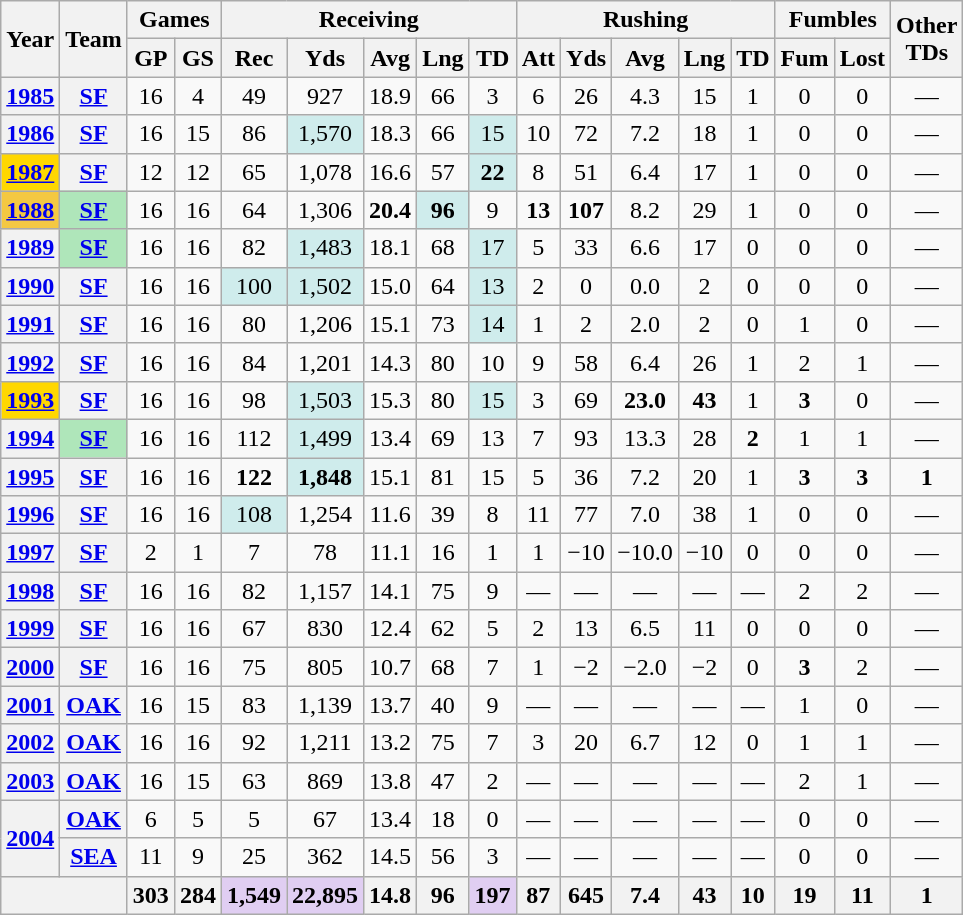<table class="wikitable" style="text-align:center;">
<tr>
<th rowspan="2">Year</th>
<th rowspan="2">Team</th>
<th colspan="2">Games</th>
<th colspan="5">Receiving</th>
<th colspan="5">Rushing</th>
<th colspan="2">Fumbles</th>
<th rowspan="2">Other<br>TDs</th>
</tr>
<tr>
<th>GP</th>
<th>GS</th>
<th>Rec</th>
<th>Yds</th>
<th>Avg</th>
<th>Lng</th>
<th>TD</th>
<th>Att</th>
<th>Yds</th>
<th>Avg</th>
<th>Lng</th>
<th>TD</th>
<th>Fum</th>
<th>Lost</th>
</tr>
<tr>
<th><a href='#'>1985</a></th>
<th><a href='#'>SF</a></th>
<td>16</td>
<td>4</td>
<td>49</td>
<td>927</td>
<td>18.9</td>
<td>66</td>
<td>3</td>
<td>6</td>
<td>26</td>
<td>4.3</td>
<td>15</td>
<td>1</td>
<td>0</td>
<td>0</td>
<td>—</td>
</tr>
<tr>
<th><a href='#'>1986</a></th>
<th><a href='#'>SF</a></th>
<td>16</td>
<td>15</td>
<td>86</td>
<td style="background:#cfecec;">1,570</td>
<td>18.3</td>
<td>66</td>
<td style="background:#cfecec;">15</td>
<td>10</td>
<td>72</td>
<td>7.2</td>
<td>18</td>
<td>1</td>
<td>0</td>
<td>0</td>
<td>—</td>
</tr>
<tr>
<th style="background:#ffd700;"><a href='#'>1987</a></th>
<th><a href='#'>SF</a></th>
<td>12</td>
<td>12</td>
<td>65</td>
<td>1,078</td>
<td>16.6</td>
<td>57</td>
<td style="background:#cfecec;"><strong>22</strong></td>
<td>8</td>
<td>51</td>
<td>6.4</td>
<td>17</td>
<td>1</td>
<td>0</td>
<td>0</td>
<td>—</td>
</tr>
<tr>
<th style="background:#f4c842;"><a href='#'>1988</a></th>
<th style="background:#afe6ba;"><a href='#'>SF</a></th>
<td>16</td>
<td>16</td>
<td>64</td>
<td>1,306</td>
<td><strong>20.4</strong></td>
<td style="background:#cfecec;"><strong>96</strong></td>
<td>9</td>
<td><strong>13</strong></td>
<td><strong>107</strong></td>
<td>8.2</td>
<td>29</td>
<td>1</td>
<td>0</td>
<td>0</td>
<td>—</td>
</tr>
<tr>
<th><a href='#'>1989</a></th>
<th style="background:#afe6ba;"><a href='#'>SF</a></th>
<td>16</td>
<td>16</td>
<td>82</td>
<td style="background:#cfecec;">1,483</td>
<td>18.1</td>
<td>68</td>
<td style="background:#cfecec;">17</td>
<td>5</td>
<td>33</td>
<td>6.6</td>
<td>17</td>
<td>0</td>
<td>0</td>
<td>0</td>
<td>—</td>
</tr>
<tr>
<th><a href='#'>1990</a></th>
<th><a href='#'>SF</a></th>
<td>16</td>
<td>16</td>
<td style="background:#cfecec;">100</td>
<td style="background:#cfecec;">1,502</td>
<td>15.0</td>
<td>64</td>
<td style="background:#cfecec;">13</td>
<td>2</td>
<td>0</td>
<td>0.0</td>
<td>2</td>
<td>0</td>
<td>0</td>
<td>0</td>
<td>—</td>
</tr>
<tr>
<th><a href='#'>1991</a></th>
<th><a href='#'>SF</a></th>
<td>16</td>
<td>16</td>
<td>80</td>
<td>1,206</td>
<td>15.1</td>
<td>73</td>
<td style="background:#cfecec;">14</td>
<td>1</td>
<td>2</td>
<td>2.0</td>
<td>2</td>
<td>0</td>
<td>1</td>
<td>0</td>
<td>—</td>
</tr>
<tr>
<th><a href='#'>1992</a></th>
<th><a href='#'>SF</a></th>
<td>16</td>
<td>16</td>
<td>84</td>
<td>1,201</td>
<td>14.3</td>
<td>80</td>
<td>10</td>
<td>9</td>
<td>58</td>
<td>6.4</td>
<td>26</td>
<td>1</td>
<td>2</td>
<td>1</td>
<td>—</td>
</tr>
<tr>
<th style="background:#ffd700;"><a href='#'>1993</a></th>
<th><a href='#'>SF</a></th>
<td>16</td>
<td>16</td>
<td>98</td>
<td style="background:#cfecec;">1,503</td>
<td>15.3</td>
<td>80</td>
<td style="background:#cfecec;">15</td>
<td>3</td>
<td>69</td>
<td><strong>23.0</strong></td>
<td><strong>43</strong></td>
<td>1</td>
<td><strong>3</strong></td>
<td>0</td>
<td>—</td>
</tr>
<tr>
<th><a href='#'>1994</a></th>
<th style="background:#afe6ba;"><a href='#'>SF</a></th>
<td>16</td>
<td>16</td>
<td>112</td>
<td style="background:#cfecec">1,499</td>
<td>13.4</td>
<td>69</td>
<td>13</td>
<td>7</td>
<td>93</td>
<td>13.3</td>
<td>28</td>
<td><strong>2</strong></td>
<td>1</td>
<td>1</td>
<td>—</td>
</tr>
<tr>
<th><a href='#'>1995</a></th>
<th><a href='#'>SF</a></th>
<td>16</td>
<td>16</td>
<td><strong>122</strong></td>
<td style="background:#cfecec;"><strong>1,848</strong></td>
<td>15.1</td>
<td>81</td>
<td>15</td>
<td>5</td>
<td>36</td>
<td>7.2</td>
<td>20</td>
<td>1</td>
<td><strong>3</strong></td>
<td><strong>3</strong></td>
<td><strong>1</strong></td>
</tr>
<tr>
<th><a href='#'>1996</a></th>
<th><a href='#'>SF</a></th>
<td>16</td>
<td>16</td>
<td style="background:#cfecec;">108</td>
<td>1,254</td>
<td>11.6</td>
<td>39</td>
<td>8</td>
<td>11</td>
<td>77</td>
<td>7.0</td>
<td>38</td>
<td>1</td>
<td>0</td>
<td>0</td>
<td>—</td>
</tr>
<tr>
<th><a href='#'>1997</a></th>
<th><a href='#'>SF</a></th>
<td>2</td>
<td>1</td>
<td>7</td>
<td>78</td>
<td>11.1</td>
<td>16</td>
<td>1</td>
<td>1</td>
<td>−10</td>
<td>−10.0</td>
<td>−10</td>
<td>0</td>
<td>0</td>
<td>0</td>
<td>—</td>
</tr>
<tr>
<th><a href='#'>1998</a></th>
<th><a href='#'>SF</a></th>
<td>16</td>
<td>16</td>
<td>82</td>
<td>1,157</td>
<td>14.1</td>
<td>75</td>
<td>9</td>
<td>—</td>
<td>—</td>
<td>—</td>
<td>—</td>
<td>—</td>
<td>2</td>
<td>2</td>
<td>—</td>
</tr>
<tr>
<th><a href='#'>1999</a></th>
<th><a href='#'>SF</a></th>
<td>16</td>
<td>16</td>
<td>67</td>
<td>830</td>
<td>12.4</td>
<td>62</td>
<td>5</td>
<td>2</td>
<td>13</td>
<td>6.5</td>
<td>11</td>
<td>0</td>
<td>0</td>
<td>0</td>
<td>—</td>
</tr>
<tr>
<th><a href='#'>2000</a></th>
<th><a href='#'>SF</a></th>
<td>16</td>
<td>16</td>
<td>75</td>
<td>805</td>
<td>10.7</td>
<td>68</td>
<td>7</td>
<td>1</td>
<td>−2</td>
<td>−2.0</td>
<td>−2</td>
<td>0</td>
<td><strong>3</strong></td>
<td>2</td>
<td>—</td>
</tr>
<tr>
<th><a href='#'>2001</a></th>
<th><a href='#'>OAK</a></th>
<td>16</td>
<td>15</td>
<td>83</td>
<td>1,139</td>
<td>13.7</td>
<td>40</td>
<td>9</td>
<td>—</td>
<td>—</td>
<td>—</td>
<td>—</td>
<td>—</td>
<td>1</td>
<td>0</td>
<td>—</td>
</tr>
<tr>
<th><a href='#'>2002</a></th>
<th><a href='#'>OAK</a></th>
<td>16</td>
<td>16</td>
<td>92</td>
<td>1,211</td>
<td>13.2</td>
<td>75</td>
<td>7</td>
<td>3</td>
<td>20</td>
<td>6.7</td>
<td>12</td>
<td>0</td>
<td>1</td>
<td>1</td>
<td>—</td>
</tr>
<tr>
<th><a href='#'>2003</a></th>
<th><a href='#'>OAK</a></th>
<td>16</td>
<td>15</td>
<td>63</td>
<td>869</td>
<td>13.8</td>
<td>47</td>
<td>2</td>
<td>—</td>
<td>—</td>
<td>—</td>
<td>—</td>
<td>—</td>
<td>2</td>
<td>1</td>
<td>—</td>
</tr>
<tr>
<th rowspan="2"><a href='#'>2004</a></th>
<th><a href='#'>OAK</a></th>
<td>6</td>
<td>5</td>
<td>5</td>
<td>67</td>
<td>13.4</td>
<td>18</td>
<td>0</td>
<td>—</td>
<td>—</td>
<td>—</td>
<td>—</td>
<td>—</td>
<td>0</td>
<td>0</td>
<td>—</td>
</tr>
<tr>
<th><a href='#'>SEA</a></th>
<td>11</td>
<td>9</td>
<td>25</td>
<td>362</td>
<td>14.5</td>
<td>56</td>
<td>3</td>
<td>—</td>
<td>—</td>
<td>—</td>
<td>—</td>
<td>—</td>
<td>0</td>
<td>0</td>
<td>—</td>
</tr>
<tr>
<th colspan="2"></th>
<th>303</th>
<th>284</th>
<th style="background:#e0cef2;">1,549</th>
<th style="background:#e0cef2;">22,895</th>
<th>14.8</th>
<th>96</th>
<th style="background:#e0cef2;">197</th>
<th>87</th>
<th>645</th>
<th>7.4</th>
<th>43</th>
<th>10</th>
<th>19</th>
<th>11</th>
<th>1</th>
</tr>
</table>
